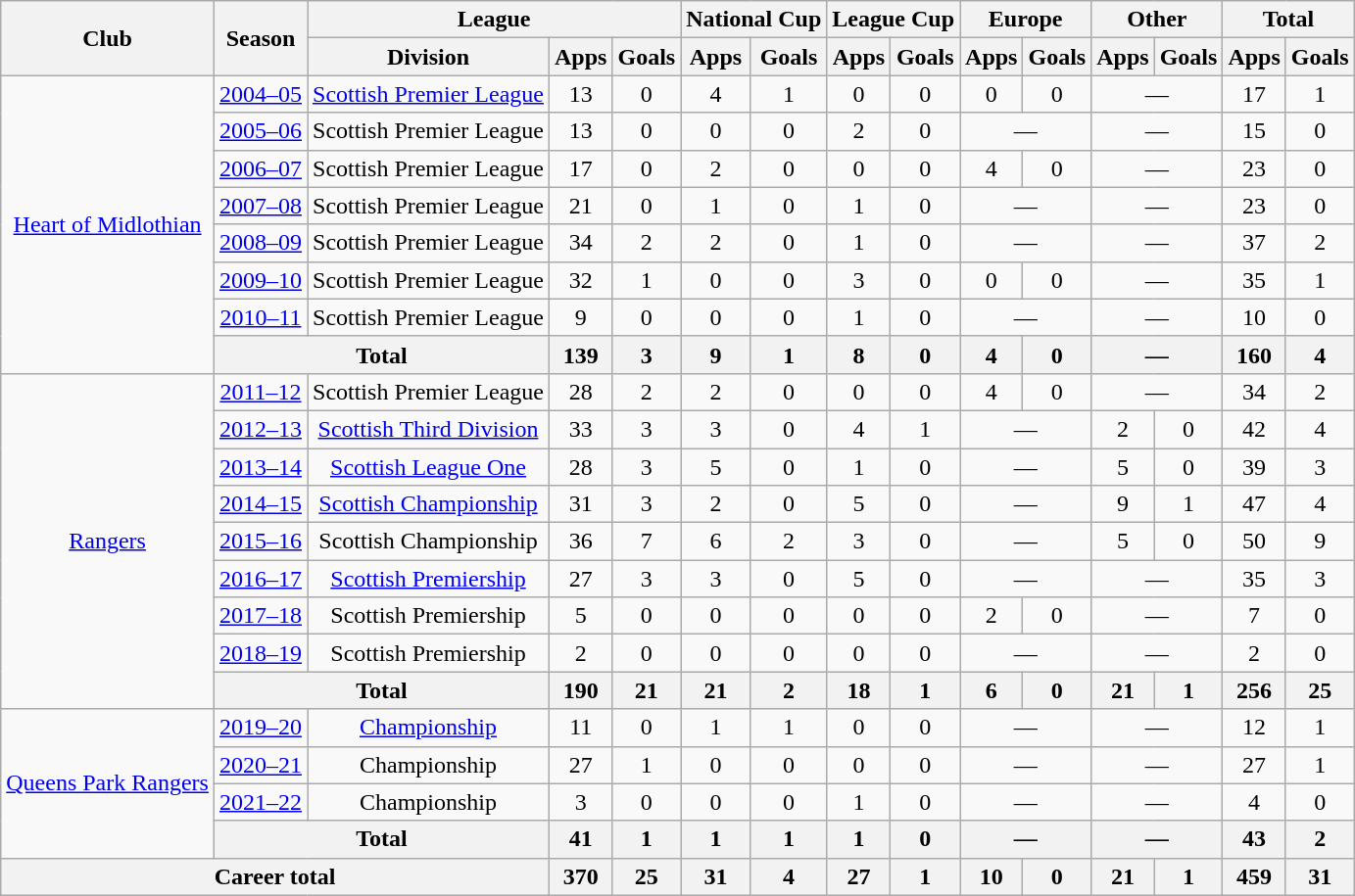<table class="wikitable" style="text-align:center">
<tr>
<th rowspan=2>Club</th>
<th rowspan=2>Season</th>
<th colspan=3>League</th>
<th colspan=2>National Cup</th>
<th colspan=2>League Cup</th>
<th colspan=2>Europe</th>
<th colspan=2>Other</th>
<th colspan=2>Total</th>
</tr>
<tr>
<th>Division</th>
<th>Apps</th>
<th>Goals</th>
<th>Apps</th>
<th>Goals</th>
<th>Apps</th>
<th>Goals</th>
<th>Apps</th>
<th>Goals</th>
<th>Apps</th>
<th>Goals</th>
<th>Apps</th>
<th>Goals</th>
</tr>
<tr>
<td rowspan="8"><a href='#'>Heart of Midlothian</a></td>
<td><a href='#'>2004–05</a></td>
<td><a href='#'>Scottish Premier League</a></td>
<td>13</td>
<td>0</td>
<td>4</td>
<td>1</td>
<td>0</td>
<td>0</td>
<td>0</td>
<td>0</td>
<td colspan="2">—</td>
<td>17</td>
<td>1</td>
</tr>
<tr>
<td><a href='#'>2005–06</a></td>
<td>Scottish Premier League</td>
<td>13</td>
<td>0</td>
<td>0</td>
<td>0</td>
<td>2</td>
<td>0</td>
<td colspan=2>—</td>
<td colspan=2>—</td>
<td>15</td>
<td>0</td>
</tr>
<tr>
<td><a href='#'>2006–07</a></td>
<td>Scottish Premier League</td>
<td>17</td>
<td>0</td>
<td>2</td>
<td>0</td>
<td>0</td>
<td>0</td>
<td>4</td>
<td>0</td>
<td colspan=2>—</td>
<td>23</td>
<td>0</td>
</tr>
<tr>
<td><a href='#'>2007–08</a></td>
<td>Scottish Premier League</td>
<td>21</td>
<td>0</td>
<td>1</td>
<td>0</td>
<td>1</td>
<td>0</td>
<td colspan=2>—</td>
<td colspan=2>—</td>
<td>23</td>
<td>0</td>
</tr>
<tr>
<td><a href='#'>2008–09</a></td>
<td>Scottish Premier League</td>
<td>34</td>
<td>2</td>
<td>2</td>
<td>0</td>
<td>1</td>
<td>0</td>
<td colspan=2>—</td>
<td colspan=2>—</td>
<td>37</td>
<td>2</td>
</tr>
<tr>
<td><a href='#'>2009–10</a></td>
<td>Scottish Premier League</td>
<td>32</td>
<td>1</td>
<td>0</td>
<td>0</td>
<td>3</td>
<td>0</td>
<td>0</td>
<td>0</td>
<td colspan=2>—</td>
<td>35</td>
<td>1</td>
</tr>
<tr>
<td><a href='#'>2010–11</a></td>
<td>Scottish Premier League</td>
<td>9</td>
<td>0</td>
<td>0</td>
<td>0</td>
<td>1</td>
<td>0</td>
<td colspan=2>—</td>
<td colspan=2>—</td>
<td>10</td>
<td>0</td>
</tr>
<tr>
<th colspan=2>Total</th>
<th>139</th>
<th>3</th>
<th>9</th>
<th>1</th>
<th>8</th>
<th>0</th>
<th>4</th>
<th>0</th>
<th colspan=2>—</th>
<th>160</th>
<th>4</th>
</tr>
<tr>
<td rowspan=9><a href='#'>Rangers</a></td>
<td><a href='#'>2011–12</a></td>
<td>Scottish Premier League</td>
<td>28</td>
<td>2</td>
<td>2</td>
<td>0</td>
<td>0</td>
<td>0</td>
<td>4</td>
<td>0</td>
<td colspan=2>—</td>
<td>34</td>
<td>2</td>
</tr>
<tr>
<td><a href='#'>2012–13</a></td>
<td><a href='#'>Scottish Third Division</a></td>
<td>33</td>
<td>3</td>
<td>3</td>
<td>0</td>
<td>4</td>
<td>1</td>
<td colspan=2>—</td>
<td>2</td>
<td>0</td>
<td>42</td>
<td>4</td>
</tr>
<tr>
<td><a href='#'>2013–14</a></td>
<td><a href='#'>Scottish League One</a></td>
<td>28</td>
<td>3</td>
<td>5</td>
<td>0</td>
<td>1</td>
<td>0</td>
<td colspan=2>—</td>
<td>5</td>
<td>0</td>
<td>39</td>
<td>3</td>
</tr>
<tr>
<td><a href='#'>2014–15</a></td>
<td><a href='#'>Scottish Championship</a></td>
<td>31</td>
<td>3</td>
<td>2</td>
<td>0</td>
<td>5</td>
<td>0</td>
<td colspan=2>—</td>
<td>9</td>
<td>1</td>
<td>47</td>
<td>4</td>
</tr>
<tr>
<td><a href='#'>2015–16</a></td>
<td>Scottish Championship</td>
<td>36</td>
<td>7</td>
<td>6</td>
<td>2</td>
<td>3</td>
<td>0</td>
<td colspan=2>—</td>
<td>5</td>
<td>0</td>
<td>50</td>
<td>9</td>
</tr>
<tr>
<td><a href='#'>2016–17</a></td>
<td><a href='#'>Scottish Premiership</a></td>
<td>27</td>
<td>3</td>
<td>3</td>
<td>0</td>
<td>5</td>
<td>0</td>
<td colspan=2>—</td>
<td colspan=2>—</td>
<td>35</td>
<td>3</td>
</tr>
<tr>
<td><a href='#'>2017–18</a></td>
<td>Scottish Premiership</td>
<td>5</td>
<td>0</td>
<td>0</td>
<td>0</td>
<td>0</td>
<td>0</td>
<td>2</td>
<td>0</td>
<td colspan=2>—</td>
<td>7</td>
<td>0</td>
</tr>
<tr>
<td><a href='#'>2018–19</a></td>
<td>Scottish Premiership</td>
<td>2</td>
<td>0</td>
<td>0</td>
<td>0</td>
<td>0</td>
<td>0</td>
<td colspan=2>—</td>
<td colspan=2>—</td>
<td>2</td>
<td>0</td>
</tr>
<tr>
<th colspan=2>Total</th>
<th>190</th>
<th>21</th>
<th>21</th>
<th>2</th>
<th>18</th>
<th>1</th>
<th>6</th>
<th>0</th>
<th>21</th>
<th>1</th>
<th>256</th>
<th>25</th>
</tr>
<tr>
<td rowspan="4"><a href='#'>Queens Park Rangers</a></td>
<td><a href='#'>2019–20</a></td>
<td><a href='#'>Championship</a></td>
<td>11</td>
<td>0</td>
<td>1</td>
<td>1</td>
<td>0</td>
<td>0</td>
<td colspan=2>—</td>
<td colspan=2>—</td>
<td>12</td>
<td>1</td>
</tr>
<tr>
<td><a href='#'>2020–21</a></td>
<td>Championship</td>
<td>27</td>
<td>1</td>
<td>0</td>
<td>0</td>
<td>0</td>
<td>0</td>
<td colspan=2>—</td>
<td colspan=2>—</td>
<td>27</td>
<td>1</td>
</tr>
<tr>
<td><a href='#'>2021–22</a></td>
<td>Championship</td>
<td>3</td>
<td>0</td>
<td>0</td>
<td>0</td>
<td>1</td>
<td>0</td>
<td colspan=2>—</td>
<td colspan=2>—</td>
<td>4</td>
<td>0</td>
</tr>
<tr>
<th colspan="2">Total</th>
<th>41</th>
<th>1</th>
<th>1</th>
<th>1</th>
<th>1</th>
<th>0</th>
<th colspan=2>—</th>
<th colspan=2>—</th>
<th>43</th>
<th>2</th>
</tr>
<tr>
<th colspan="3">Career total</th>
<th>370</th>
<th>25</th>
<th>31</th>
<th>4</th>
<th>27</th>
<th>1</th>
<th>10</th>
<th>0</th>
<th>21</th>
<th>1</th>
<th>459</th>
<th>31</th>
</tr>
</table>
